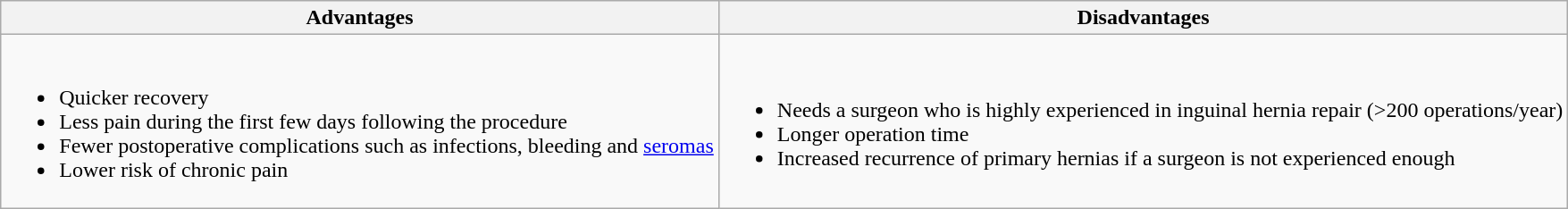<table class="wikitable">
<tr>
<th>Advantages</th>
<th>Disadvantages</th>
</tr>
<tr>
<td><br><ul><li>Quicker recovery</li><li>Less pain during the first few days following the procedure</li><li>Fewer postoperative complications such as infections, bleeding and <a href='#'>seromas</a></li><li>Lower risk of chronic pain</li></ul></td>
<td><br><ul><li>Needs a surgeon who is highly experienced in inguinal hernia repair (>200 operations/year)</li><li>Longer operation time</li><li>Increased recurrence of primary hernias if a surgeon is not experienced enough</li></ul></td>
</tr>
</table>
